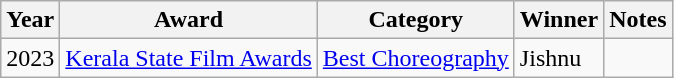<table class="wikitable">
<tr>
<th>Year</th>
<th>Award</th>
<th>Category</th>
<th>Winner</th>
<th>Notes</th>
</tr>
<tr>
<td rowspan="3">2023</td>
<td><a href='#'>Kerala State Film Awards</a></td>
<td><a href='#'>Best Choreography</a></td>
<td>Jishnu</td>
<td></td>
</tr>
</table>
